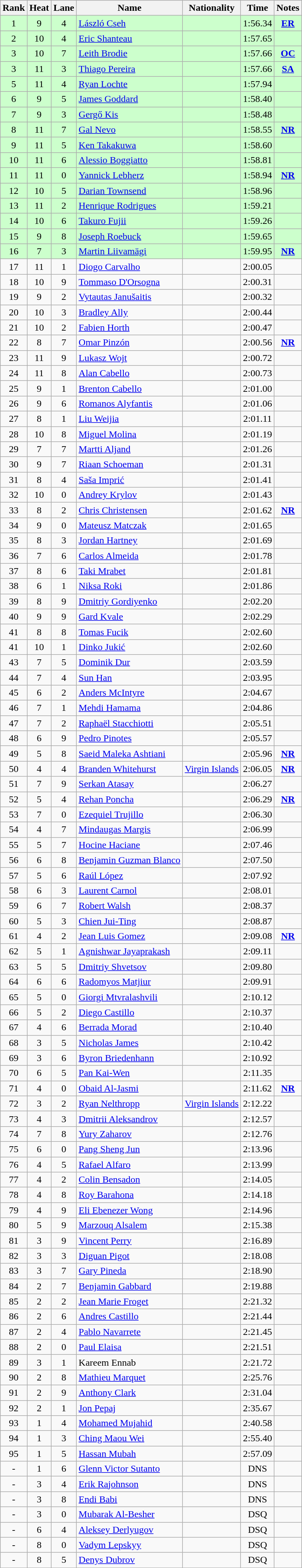<table class="wikitable sortable" style="text-align:center">
<tr>
<th>Rank</th>
<th>Heat</th>
<th>Lane</th>
<th>Name</th>
<th>Nationality</th>
<th>Time</th>
<th>Notes</th>
</tr>
<tr bgcolor=ccffcc>
<td>1</td>
<td>9</td>
<td>4</td>
<td align=left><a href='#'>László Cseh</a></td>
<td align=left></td>
<td>1:56.34</td>
<td><strong><a href='#'>ER</a></strong></td>
</tr>
<tr bgcolor=ccffcc>
<td>2</td>
<td>10</td>
<td>4</td>
<td align=left><a href='#'>Eric Shanteau</a></td>
<td align=left></td>
<td>1:57.65</td>
<td></td>
</tr>
<tr bgcolor=ccffcc>
<td>3</td>
<td>10</td>
<td>7</td>
<td align=left><a href='#'>Leith Brodie</a></td>
<td align=left></td>
<td>1:57.66</td>
<td><strong><a href='#'>OC</a></strong></td>
</tr>
<tr bgcolor=ccffcc>
<td>3</td>
<td>11</td>
<td>3</td>
<td align=left><a href='#'>Thiago Pereira</a></td>
<td align=left></td>
<td>1:57.66</td>
<td><strong><a href='#'>SA</a></strong></td>
</tr>
<tr bgcolor=ccffcc>
<td>5</td>
<td>11</td>
<td>4</td>
<td align=left><a href='#'>Ryan Lochte</a></td>
<td align=left></td>
<td>1:57.94</td>
<td></td>
</tr>
<tr bgcolor=ccffcc>
<td>6</td>
<td>9</td>
<td>5</td>
<td align=left><a href='#'>James Goddard</a></td>
<td align=left></td>
<td>1:58.40</td>
<td></td>
</tr>
<tr bgcolor=ccffcc>
<td>7</td>
<td>9</td>
<td>3</td>
<td align=left><a href='#'>Gergő Kis</a></td>
<td align=left></td>
<td>1:58.48</td>
<td></td>
</tr>
<tr bgcolor=ccffcc>
<td>8</td>
<td>11</td>
<td>7</td>
<td align=left><a href='#'>Gal Nevo</a></td>
<td align=left></td>
<td>1:58.55</td>
<td><strong><a href='#'>NR</a></strong></td>
</tr>
<tr bgcolor=ccffcc>
<td>9</td>
<td>11</td>
<td>5</td>
<td align=left><a href='#'>Ken Takakuwa</a></td>
<td align=left></td>
<td>1:58.60</td>
<td></td>
</tr>
<tr bgcolor=ccffcc>
<td>10</td>
<td>11</td>
<td>6</td>
<td align=left><a href='#'>Alessio Boggiatto</a></td>
<td align=left></td>
<td>1:58.81</td>
<td></td>
</tr>
<tr bgcolor=ccffcc>
<td>11</td>
<td>11</td>
<td>0</td>
<td align=left><a href='#'>Yannick Lebherz</a></td>
<td align=left></td>
<td>1:58.94</td>
<td><strong><a href='#'>NR</a></strong></td>
</tr>
<tr bgcolor=ccffcc>
<td>12</td>
<td>10</td>
<td>5</td>
<td align=left><a href='#'>Darian Townsend</a></td>
<td align=left></td>
<td>1:58.96</td>
<td></td>
</tr>
<tr bgcolor=ccffcc>
<td>13</td>
<td>11</td>
<td>2</td>
<td align=left><a href='#'>Henrique Rodrigues</a></td>
<td align=left></td>
<td>1:59.21</td>
<td></td>
</tr>
<tr bgcolor=ccffcc>
<td>14</td>
<td>10</td>
<td>6</td>
<td align=left><a href='#'>Takuro Fujii</a></td>
<td align=left></td>
<td>1:59.26</td>
<td></td>
</tr>
<tr bgcolor=ccffcc>
<td>15</td>
<td>9</td>
<td>8</td>
<td align=left><a href='#'>Joseph Roebuck</a></td>
<td align=left></td>
<td>1:59.65</td>
<td></td>
</tr>
<tr bgcolor=ccffcc>
<td>16</td>
<td>7</td>
<td>3</td>
<td align=left><a href='#'>Martin Liivamägi</a></td>
<td align=left></td>
<td>1:59.95</td>
<td><strong><a href='#'>NR</a></strong></td>
</tr>
<tr>
<td>17</td>
<td>11</td>
<td>1</td>
<td align=left><a href='#'>Diogo Carvalho</a></td>
<td align=left></td>
<td>2:00.05</td>
<td></td>
</tr>
<tr>
<td>18</td>
<td>10</td>
<td>9</td>
<td align=left><a href='#'>Tommaso D'Orsogna</a></td>
<td align=left></td>
<td>2:00.31</td>
<td></td>
</tr>
<tr>
<td>19</td>
<td>9</td>
<td>2</td>
<td align=left><a href='#'>Vytautas Janušaitis</a></td>
<td align=left></td>
<td>2:00.32</td>
<td></td>
</tr>
<tr>
<td>20</td>
<td>10</td>
<td>3</td>
<td align=left><a href='#'>Bradley Ally</a></td>
<td align=left></td>
<td>2:00.44</td>
<td></td>
</tr>
<tr>
<td>21</td>
<td>10</td>
<td>2</td>
<td align=left><a href='#'>Fabien Horth</a></td>
<td align=left></td>
<td>2:00.47</td>
<td></td>
</tr>
<tr>
<td>22</td>
<td>8</td>
<td>7</td>
<td align=left><a href='#'>Omar Pinzón</a></td>
<td align=left></td>
<td>2:00.56</td>
<td><strong><a href='#'>NR</a></strong></td>
</tr>
<tr>
<td>23</td>
<td>11</td>
<td>9</td>
<td align=left><a href='#'>Lukasz Wojt</a></td>
<td align=left></td>
<td>2:00.72</td>
<td></td>
</tr>
<tr>
<td>24</td>
<td>11</td>
<td>8</td>
<td align=left><a href='#'>Alan Cabello</a></td>
<td align=left></td>
<td>2:00.73</td>
<td></td>
</tr>
<tr>
<td>25</td>
<td>9</td>
<td>1</td>
<td align=left><a href='#'>Brenton Cabello</a></td>
<td align=left></td>
<td>2:01.00</td>
<td></td>
</tr>
<tr>
<td>26</td>
<td>9</td>
<td>6</td>
<td align=left><a href='#'>Romanos Alyfantis</a></td>
<td align=left></td>
<td>2:01.06</td>
<td></td>
</tr>
<tr>
<td>27</td>
<td>8</td>
<td>1</td>
<td align=left><a href='#'>Liu Weijia</a></td>
<td align=left></td>
<td>2:01.11</td>
<td></td>
</tr>
<tr>
<td>28</td>
<td>10</td>
<td>8</td>
<td align=left><a href='#'>Miguel Molina</a></td>
<td align=left></td>
<td>2:01.19</td>
<td></td>
</tr>
<tr>
<td>29</td>
<td>7</td>
<td>7</td>
<td align=left><a href='#'>Martti Aljand</a></td>
<td align=left></td>
<td>2:01.26</td>
<td></td>
</tr>
<tr>
<td>30</td>
<td>9</td>
<td>7</td>
<td align=left><a href='#'>Riaan Schoeman</a></td>
<td align=left></td>
<td>2:01.31</td>
<td></td>
</tr>
<tr>
<td>31</td>
<td>8</td>
<td>4</td>
<td align=left><a href='#'>Saša Imprić</a></td>
<td align=left></td>
<td>2:01.41</td>
<td></td>
</tr>
<tr>
<td>32</td>
<td>10</td>
<td>0</td>
<td align=left><a href='#'>Andrey Krylov</a></td>
<td align=left></td>
<td>2:01.43</td>
<td></td>
</tr>
<tr>
<td>33</td>
<td>8</td>
<td>2</td>
<td align=left><a href='#'>Chris Christensen</a></td>
<td align=left></td>
<td>2:01.62</td>
<td><strong><a href='#'>NR</a></strong></td>
</tr>
<tr>
<td>34</td>
<td>9</td>
<td>0</td>
<td align=left><a href='#'>Mateusz Matczak</a></td>
<td align=left></td>
<td>2:01.65</td>
<td></td>
</tr>
<tr>
<td>35</td>
<td>8</td>
<td>3</td>
<td align=left><a href='#'>Jordan Hartney</a></td>
<td align=left></td>
<td>2:01.69</td>
<td></td>
</tr>
<tr>
<td>36</td>
<td>7</td>
<td>6</td>
<td align=left><a href='#'>Carlos Almeida</a></td>
<td align=left></td>
<td>2:01.78</td>
<td></td>
</tr>
<tr>
<td>37</td>
<td>8</td>
<td>6</td>
<td align=left><a href='#'>Taki Mrabet</a></td>
<td align=left></td>
<td>2:01.81</td>
<td></td>
</tr>
<tr>
<td>38</td>
<td>6</td>
<td>1</td>
<td align=left><a href='#'>Niksa Roki</a></td>
<td align=left></td>
<td>2:01.86</td>
<td></td>
</tr>
<tr>
<td>39</td>
<td>8</td>
<td>9</td>
<td align=left><a href='#'>Dmitriy Gordiyenko</a></td>
<td align=left></td>
<td>2:02.20</td>
<td></td>
</tr>
<tr>
<td>40</td>
<td>9</td>
<td>9</td>
<td align=left><a href='#'>Gard Kvale</a></td>
<td align=left></td>
<td>2:02.29</td>
<td></td>
</tr>
<tr>
<td>41</td>
<td>8</td>
<td>8</td>
<td align=left><a href='#'>Tomas Fucik</a></td>
<td align=left></td>
<td>2:02.60</td>
<td></td>
</tr>
<tr>
<td>41</td>
<td>10</td>
<td>1</td>
<td align=left><a href='#'>Dinko Jukić</a></td>
<td align=left></td>
<td>2:02.60</td>
<td></td>
</tr>
<tr>
<td>43</td>
<td>7</td>
<td>5</td>
<td align=left><a href='#'>Dominik Dur</a></td>
<td align=left></td>
<td>2:03.59</td>
<td></td>
</tr>
<tr>
<td>44</td>
<td>7</td>
<td>4</td>
<td align=left><a href='#'>Sun Han</a></td>
<td align=left></td>
<td>2:03.95</td>
<td></td>
</tr>
<tr>
<td>45</td>
<td>6</td>
<td>2</td>
<td align=left><a href='#'>Anders McIntyre</a></td>
<td align=left></td>
<td>2:04.67</td>
<td></td>
</tr>
<tr>
<td>46</td>
<td>7</td>
<td>1</td>
<td align=left><a href='#'>Mehdi Hamama</a></td>
<td align=left></td>
<td>2:04.86</td>
<td></td>
</tr>
<tr>
<td>47</td>
<td>7</td>
<td>2</td>
<td align=left><a href='#'>Raphaël Stacchiotti</a></td>
<td align=left></td>
<td>2:05.51</td>
<td></td>
</tr>
<tr>
<td>48</td>
<td>6</td>
<td>9</td>
<td align=left><a href='#'>Pedro Pinotes</a></td>
<td align=left></td>
<td>2:05.57</td>
<td></td>
</tr>
<tr>
<td>49</td>
<td>5</td>
<td>8</td>
<td align=left><a href='#'>Saeid Maleka Ashtiani</a></td>
<td align=left></td>
<td>2:05.96</td>
<td><strong><a href='#'>NR</a></strong></td>
</tr>
<tr>
<td>50</td>
<td>4</td>
<td>4</td>
<td align=left><a href='#'>Branden Whitehurst</a></td>
<td align=left> <a href='#'>Virgin Islands</a></td>
<td>2:06.05</td>
<td><strong><a href='#'>NR</a></strong></td>
</tr>
<tr>
<td>51</td>
<td>7</td>
<td>9</td>
<td align=left><a href='#'>Serkan Atasay</a></td>
<td align=left></td>
<td>2:06.27</td>
<td></td>
</tr>
<tr>
<td>52</td>
<td>5</td>
<td>4</td>
<td align=left><a href='#'>Rehan Poncha</a></td>
<td align=left></td>
<td>2:06.29</td>
<td><strong><a href='#'>NR</a></strong></td>
</tr>
<tr>
<td>53</td>
<td>7</td>
<td>0</td>
<td align=left><a href='#'>Ezequiel Trujillo</a></td>
<td align=left></td>
<td>2:06.30</td>
<td></td>
</tr>
<tr>
<td>54</td>
<td>4</td>
<td>7</td>
<td align=left><a href='#'>Mindaugas Margis</a></td>
<td align=left></td>
<td>2:06.99</td>
<td></td>
</tr>
<tr>
<td>55</td>
<td>5</td>
<td>7</td>
<td align=left><a href='#'>Hocine Haciane</a></td>
<td align=left></td>
<td>2:07.46</td>
<td></td>
</tr>
<tr>
<td>56</td>
<td>6</td>
<td>8</td>
<td align=left><a href='#'>Benjamin Guzman Blanco</a></td>
<td align=left></td>
<td>2:07.50</td>
<td></td>
</tr>
<tr>
<td>57</td>
<td>5</td>
<td>6</td>
<td align=left><a href='#'>Raúl López</a></td>
<td align=left></td>
<td>2:07.92</td>
<td></td>
</tr>
<tr>
<td>58</td>
<td>6</td>
<td>3</td>
<td align=left><a href='#'>Laurent Carnol</a></td>
<td align=left></td>
<td>2:08.01</td>
<td></td>
</tr>
<tr>
<td>59</td>
<td>6</td>
<td>7</td>
<td align=left><a href='#'>Robert Walsh</a></td>
<td align=left></td>
<td>2:08.37</td>
<td></td>
</tr>
<tr>
<td>60</td>
<td>5</td>
<td>3</td>
<td align=left><a href='#'>Chien Jui-Ting</a></td>
<td align=left></td>
<td>2:08.87</td>
<td></td>
</tr>
<tr>
<td>61</td>
<td>4</td>
<td>2</td>
<td align=left><a href='#'>Jean Luis Gomez</a></td>
<td align=left></td>
<td>2:09.08</td>
<td><strong><a href='#'>NR</a></strong></td>
</tr>
<tr>
<td>62</td>
<td>5</td>
<td>1</td>
<td align=left><a href='#'>Agnishwar Jayaprakash</a></td>
<td align=left></td>
<td>2:09.11</td>
<td></td>
</tr>
<tr>
<td>63</td>
<td>5</td>
<td>5</td>
<td align=left><a href='#'>Dmitriy Shvetsov</a></td>
<td align=left></td>
<td>2:09.80</td>
<td></td>
</tr>
<tr>
<td>64</td>
<td>6</td>
<td>6</td>
<td align=left><a href='#'>Radomyos Matjiur</a></td>
<td align=left></td>
<td>2:09.91</td>
<td></td>
</tr>
<tr>
<td>65</td>
<td>5</td>
<td>0</td>
<td align=left><a href='#'>Giorgi Mtvralashvili</a></td>
<td align=left></td>
<td>2:10.12</td>
<td></td>
</tr>
<tr>
<td>66</td>
<td>5</td>
<td>2</td>
<td align=left><a href='#'>Diego Castillo</a></td>
<td align=left></td>
<td>2:10.37</td>
<td></td>
</tr>
<tr>
<td>67</td>
<td>4</td>
<td>6</td>
<td align=left><a href='#'>Berrada Morad</a></td>
<td align=left></td>
<td>2:10.40</td>
<td></td>
</tr>
<tr>
<td>68</td>
<td>3</td>
<td>5</td>
<td align=left><a href='#'>Nicholas James</a></td>
<td align=left></td>
<td>2:10.42</td>
<td></td>
</tr>
<tr>
<td>69</td>
<td>3</td>
<td>6</td>
<td align=left><a href='#'>Byron Briedenhann</a></td>
<td align=left></td>
<td>2:10.92</td>
<td></td>
</tr>
<tr>
<td>70</td>
<td>6</td>
<td>5</td>
<td align=left><a href='#'>Pan Kai-Wen</a></td>
<td align=left></td>
<td>2:11.35</td>
<td></td>
</tr>
<tr>
<td>71</td>
<td>4</td>
<td>0</td>
<td align=left><a href='#'>Obaid Al-Jasmi</a></td>
<td align=left></td>
<td>2:11.62</td>
<td><strong><a href='#'>NR</a></strong></td>
</tr>
<tr>
<td>72</td>
<td>3</td>
<td>2</td>
<td align=left><a href='#'>Ryan Nelthropp</a></td>
<td align=left> <a href='#'>Virgin Islands</a></td>
<td>2:12.22</td>
<td></td>
</tr>
<tr>
<td>73</td>
<td>4</td>
<td>3</td>
<td align=left><a href='#'>Dmitrii Aleksandrov</a></td>
<td align=left></td>
<td>2:12.57</td>
<td></td>
</tr>
<tr>
<td>74</td>
<td>7</td>
<td>8</td>
<td align=left><a href='#'>Yury Zaharov</a></td>
<td align=left></td>
<td>2:12.76</td>
<td></td>
</tr>
<tr>
<td>75</td>
<td>6</td>
<td>0</td>
<td align=left><a href='#'>Pang Sheng Jun</a></td>
<td align=left></td>
<td>2:13.96</td>
<td></td>
</tr>
<tr>
<td>76</td>
<td>4</td>
<td>5</td>
<td align=left><a href='#'>Rafael Alfaro</a></td>
<td align=left></td>
<td>2:13.99</td>
<td></td>
</tr>
<tr>
<td>77</td>
<td>4</td>
<td>2</td>
<td align=left><a href='#'>Colin Bensadon</a></td>
<td align=left></td>
<td>2:14.05</td>
<td></td>
</tr>
<tr>
<td>78</td>
<td>4</td>
<td>8</td>
<td align=left><a href='#'>Roy Barahona</a></td>
<td align=left></td>
<td>2:14.18</td>
<td></td>
</tr>
<tr>
<td>79</td>
<td>4</td>
<td>9</td>
<td align=left><a href='#'>Eli Ebenezer Wong</a></td>
<td align=left></td>
<td>2:14.96</td>
<td></td>
</tr>
<tr>
<td>80</td>
<td>5</td>
<td>9</td>
<td align=left><a href='#'>Marzouq Alsalem</a></td>
<td align=left></td>
<td>2:15.38</td>
<td></td>
</tr>
<tr>
<td>81</td>
<td>3</td>
<td>9</td>
<td align=left><a href='#'>Vincent Perry</a></td>
<td align=left></td>
<td>2:16.89</td>
<td></td>
</tr>
<tr>
<td>82</td>
<td>3</td>
<td>3</td>
<td align=left><a href='#'>Diguan Pigot</a></td>
<td align=left></td>
<td>2:18.08</td>
<td></td>
</tr>
<tr>
<td>83</td>
<td>3</td>
<td>7</td>
<td align=left><a href='#'>Gary Pineda</a></td>
<td align=left></td>
<td>2:18.90</td>
<td></td>
</tr>
<tr>
<td>84</td>
<td>2</td>
<td>7</td>
<td align=left><a href='#'>Benjamin Gabbard</a></td>
<td align=left></td>
<td>2:19.88</td>
<td></td>
</tr>
<tr>
<td>85</td>
<td>2</td>
<td>2</td>
<td align=left><a href='#'>Jean Marie Froget</a></td>
<td align=left></td>
<td>2:21.32</td>
<td></td>
</tr>
<tr>
<td>86</td>
<td>2</td>
<td>6</td>
<td align=left><a href='#'>Andres Castillo</a></td>
<td align=left></td>
<td>2:21.44</td>
<td></td>
</tr>
<tr>
<td>87</td>
<td>2</td>
<td>4</td>
<td align=left><a href='#'>Pablo Navarrete</a></td>
<td align=left></td>
<td>2:21.45</td>
<td></td>
</tr>
<tr>
<td>88</td>
<td>2</td>
<td>0</td>
<td align=left><a href='#'>Paul Elaisa</a></td>
<td align=left></td>
<td>2:21.51</td>
<td></td>
</tr>
<tr>
<td>89</td>
<td>3</td>
<td>1</td>
<td align=left>Kareem Ennab</td>
<td align=left></td>
<td>2:21.72</td>
<td></td>
</tr>
<tr>
<td>90</td>
<td>2</td>
<td>8</td>
<td align=left><a href='#'>Mathieu Marquet</a></td>
<td align=left></td>
<td>2:25.76</td>
<td></td>
</tr>
<tr>
<td>91</td>
<td>2</td>
<td>9</td>
<td align=left><a href='#'>Anthony Clark</a></td>
<td align=left></td>
<td>2:31.04</td>
<td></td>
</tr>
<tr>
<td>92</td>
<td>2</td>
<td>1</td>
<td align=left><a href='#'>Jon Pepaj</a></td>
<td align=left></td>
<td>2:35.67</td>
<td></td>
</tr>
<tr>
<td>93</td>
<td>1</td>
<td>4</td>
<td align=left><a href='#'>Mohamed Mujahid</a></td>
<td align=left></td>
<td>2:40.58</td>
<td></td>
</tr>
<tr>
<td>94</td>
<td>1</td>
<td>3</td>
<td align=left><a href='#'>Ching Maou Wei</a></td>
<td align=left></td>
<td>2:55.40</td>
<td></td>
</tr>
<tr>
<td>95</td>
<td>1</td>
<td>5</td>
<td align=left><a href='#'>Hassan Mubah</a></td>
<td align=left></td>
<td>2:57.09</td>
<td></td>
</tr>
<tr>
<td>-</td>
<td>1</td>
<td>6</td>
<td align=left><a href='#'>Glenn Victor Sutanto</a></td>
<td align=left></td>
<td>DNS</td>
<td></td>
</tr>
<tr>
<td>-</td>
<td>3</td>
<td>4</td>
<td align=left><a href='#'>Erik Rajohnson</a></td>
<td align=left></td>
<td>DNS</td>
<td></td>
</tr>
<tr>
<td>-</td>
<td>3</td>
<td>8</td>
<td align=left><a href='#'>Endi Babi</a></td>
<td align=left></td>
<td>DNS</td>
<td></td>
</tr>
<tr>
<td>-</td>
<td>3</td>
<td>0</td>
<td align=left><a href='#'>Mubarak Al-Besher</a></td>
<td align=left></td>
<td>DSQ</td>
<td></td>
</tr>
<tr>
<td>-</td>
<td>6</td>
<td>4</td>
<td align=left><a href='#'>Aleksey Derlyugov</a></td>
<td align=left></td>
<td>DSQ</td>
<td></td>
</tr>
<tr>
<td>-</td>
<td>8</td>
<td>0</td>
<td align=left><a href='#'>Vadym Lepskyy</a></td>
<td align=left></td>
<td>DSQ</td>
<td></td>
</tr>
<tr>
<td>-</td>
<td>8</td>
<td>5</td>
<td align=left><a href='#'>Denys Dubrov</a></td>
<td align=left></td>
<td>DSQ</td>
<td></td>
</tr>
</table>
